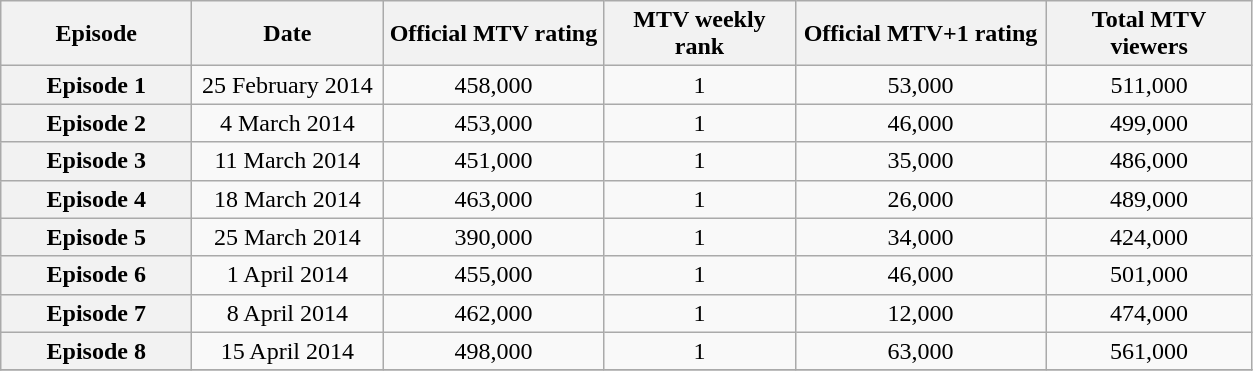<table class="wikitable sortable" style="text-align:center">
<tr>
<th scope="col" style="width:120px;">Episode</th>
<th scope="col" style="width:120px;">Date</th>
<th scope="col" style="width:140px;">Official MTV rating</th>
<th scope="col" style="width:120px;">MTV weekly rank</th>
<th scope="col" style="width:160px;">Official MTV+1 rating</th>
<th scope="col" style="width:130px;">Total MTV viewers </th>
</tr>
<tr>
<th scope="row">Episode 1</th>
<td>25 February 2014</td>
<td>458,000</td>
<td>1</td>
<td>53,000</td>
<td>511,000</td>
</tr>
<tr>
<th scope="row">Episode 2</th>
<td>4 March 2014</td>
<td>453,000</td>
<td>1</td>
<td>46,000</td>
<td>499,000</td>
</tr>
<tr>
<th scope="row">Episode 3</th>
<td>11 March 2014</td>
<td>451,000</td>
<td>1</td>
<td>35,000</td>
<td>486,000</td>
</tr>
<tr>
<th scope="row">Episode 4</th>
<td>18 March 2014</td>
<td>463,000</td>
<td>1</td>
<td>26,000</td>
<td>489,000</td>
</tr>
<tr>
<th scope="row">Episode 5</th>
<td>25 March 2014</td>
<td>390,000</td>
<td>1</td>
<td>34,000</td>
<td>424,000</td>
</tr>
<tr>
<th scope="row">Episode 6</th>
<td>1 April 2014</td>
<td>455,000</td>
<td>1</td>
<td>46,000</td>
<td>501,000</td>
</tr>
<tr>
<th scope="row">Episode 7</th>
<td>8 April 2014</td>
<td>462,000</td>
<td>1</td>
<td>12,000</td>
<td>474,000</td>
</tr>
<tr>
<th scope="row">Episode 8</th>
<td>15 April 2014</td>
<td>498,000</td>
<td>1</td>
<td>63,000</td>
<td>561,000</td>
</tr>
<tr>
</tr>
</table>
